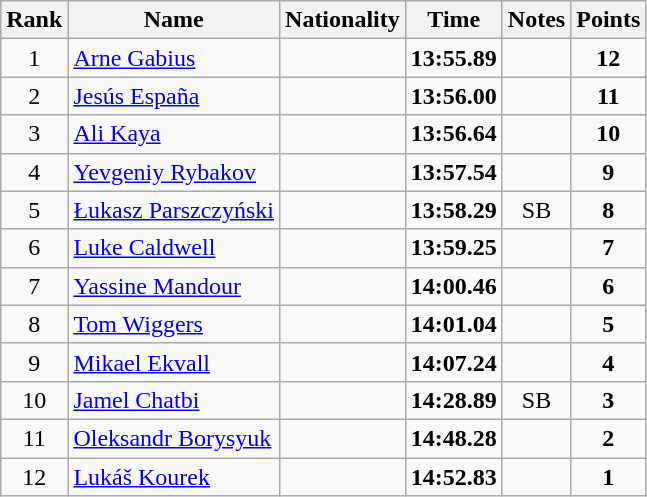<table class="wikitable sortable" style="text-align:center">
<tr>
<th>Rank</th>
<th>Name</th>
<th>Nationality</th>
<th>Time</th>
<th>Notes</th>
<th>Points</th>
</tr>
<tr>
<td>1</td>
<td align=left><a href='#'>Arne Gabius</a></td>
<td align=left></td>
<td><strong>13:55.89</strong></td>
<td></td>
<td><strong>12</strong></td>
</tr>
<tr>
<td>2</td>
<td align=left><a href='#'>Jesús España</a></td>
<td align=left></td>
<td><strong>13:56.00</strong></td>
<td></td>
<td><strong>11</strong></td>
</tr>
<tr>
<td>3</td>
<td align=left><a href='#'>Ali Kaya</a></td>
<td align=left></td>
<td><strong>13:56.64</strong></td>
<td></td>
<td><strong>10</strong></td>
</tr>
<tr>
<td>4</td>
<td align=left><a href='#'>Yevgeniy Rybakov</a></td>
<td align=left></td>
<td><strong>13:57.54</strong></td>
<td></td>
<td><strong>9</strong></td>
</tr>
<tr>
<td>5</td>
<td align=left><a href='#'>Łukasz Parszczyński</a></td>
<td align=left></td>
<td><strong>13:58.29</strong></td>
<td>SB</td>
<td><strong>8</strong></td>
</tr>
<tr>
<td>6</td>
<td align=left><a href='#'>Luke Caldwell</a></td>
<td align=left></td>
<td><strong>13:59.25</strong></td>
<td></td>
<td><strong>7</strong></td>
</tr>
<tr>
<td>7</td>
<td align=left><a href='#'>Yassine Mandour</a></td>
<td align=left></td>
<td><strong>14:00.46</strong></td>
<td></td>
<td><strong>6</strong></td>
</tr>
<tr>
<td>8</td>
<td align=left><a href='#'>Tom Wiggers</a></td>
<td align=left></td>
<td><strong>14:01.04</strong></td>
<td></td>
<td><strong>5</strong></td>
</tr>
<tr>
<td>9</td>
<td align=left><a href='#'>Mikael Ekvall</a></td>
<td align=left></td>
<td><strong>14:07.24</strong></td>
<td></td>
<td><strong>4</strong></td>
</tr>
<tr>
<td>10</td>
<td align=left><a href='#'>Jamel Chatbi</a></td>
<td align=left></td>
<td><strong>14:28.89</strong></td>
<td>SB</td>
<td><strong>3</strong></td>
</tr>
<tr>
<td>11</td>
<td align=left><a href='#'>Oleksandr Borysyuk</a></td>
<td align=left></td>
<td><strong>14:48.28</strong></td>
<td></td>
<td><strong>2</strong></td>
</tr>
<tr>
<td>12</td>
<td align=left><a href='#'>Lukáš Kourek</a></td>
<td align=left></td>
<td><strong>14:52.83</strong></td>
<td></td>
<td><strong>1</strong></td>
</tr>
</table>
